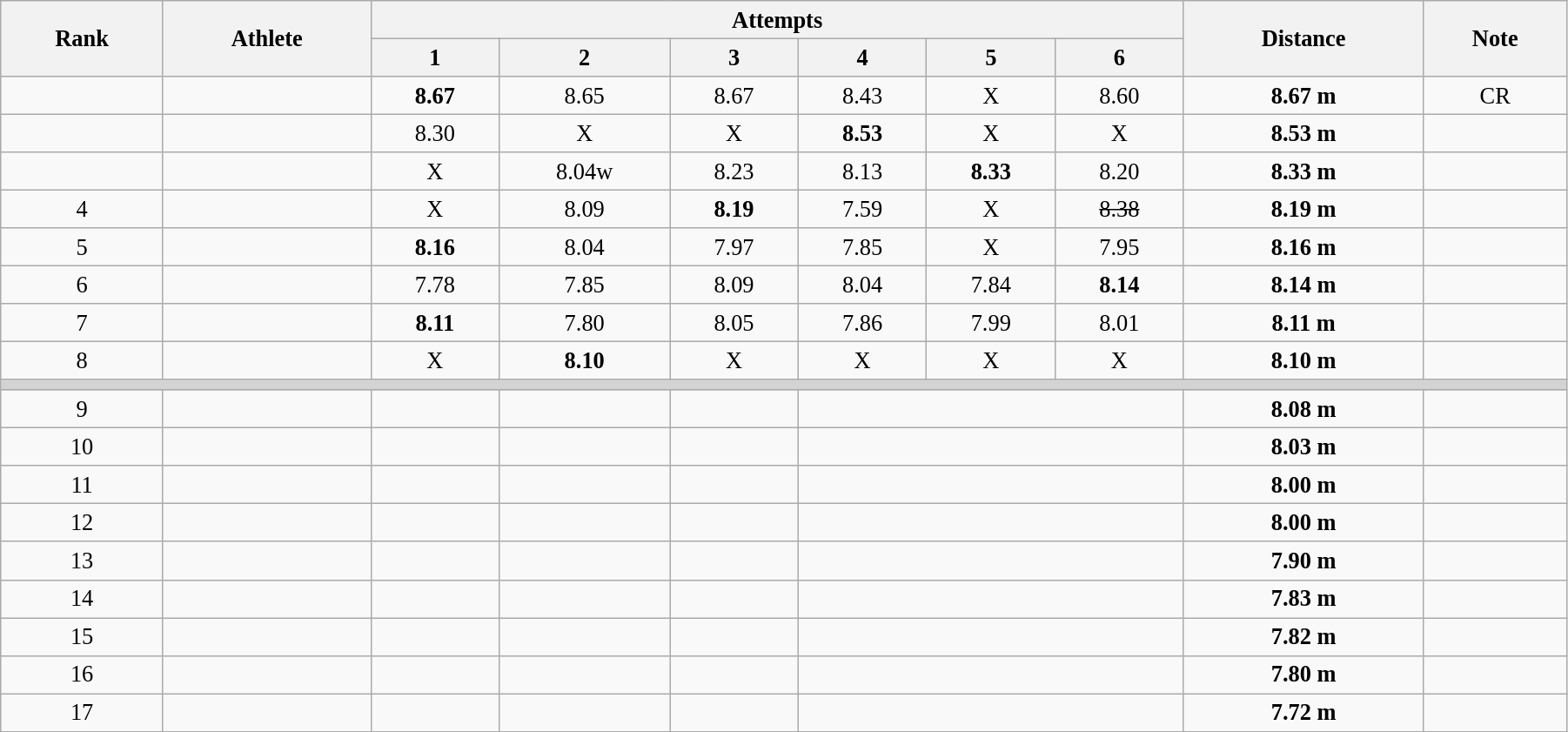<table class="wikitable" style=" text-align:center; font-size:110%;" width="95%">
<tr>
<th rowspan="2">Rank</th>
<th rowspan="2">Athlete</th>
<th colspan="6">Attempts</th>
<th rowspan="2">Distance</th>
<th rowspan="2">Note</th>
</tr>
<tr>
<th>1</th>
<th>2</th>
<th>3</th>
<th>4</th>
<th>5</th>
<th>6</th>
</tr>
<tr>
<td></td>
<td align=left></td>
<td><strong>8.67</strong></td>
<td>8.65</td>
<td>8.67</td>
<td>8.43</td>
<td>X</td>
<td>8.60</td>
<td><strong>8.67 m</strong></td>
<td>CR</td>
</tr>
<tr>
<td></td>
<td align=left></td>
<td>8.30</td>
<td>X</td>
<td>X</td>
<td><strong>8.53</strong></td>
<td>X</td>
<td>X</td>
<td><strong>8.53 m</strong></td>
<td></td>
</tr>
<tr>
<td></td>
<td align=left></td>
<td>X</td>
<td>8.04w</td>
<td>8.23</td>
<td>8.13</td>
<td><strong>8.33</strong></td>
<td>8.20</td>
<td><strong>8.33 m</strong></td>
<td></td>
</tr>
<tr>
<td>4</td>
<td align=left></td>
<td>X</td>
<td>8.09</td>
<td><strong>8.19</strong></td>
<td>7.59</td>
<td>X</td>
<td><s>8.38</s></td>
<td><strong>8.19 m</strong></td>
<td></td>
</tr>
<tr>
<td>5</td>
<td align=left></td>
<td><strong>8.16</strong></td>
<td>8.04</td>
<td>7.97</td>
<td>7.85</td>
<td>X</td>
<td>7.95</td>
<td><strong>8.16 m</strong></td>
<td></td>
</tr>
<tr>
<td>6</td>
<td align=left></td>
<td>7.78</td>
<td>7.85</td>
<td>8.09</td>
<td>8.04</td>
<td>7.84</td>
<td><strong>8.14</strong></td>
<td><strong>8.14 m</strong></td>
<td></td>
</tr>
<tr>
<td>7</td>
<td align=left></td>
<td><strong>8.11</strong></td>
<td>7.80</td>
<td>8.05</td>
<td>7.86</td>
<td>7.99</td>
<td>8.01</td>
<td><strong>8.11 m</strong></td>
<td></td>
</tr>
<tr>
<td>8</td>
<td align=left></td>
<td>X</td>
<td><strong>8.10</strong></td>
<td>X</td>
<td>X</td>
<td>X</td>
<td>X</td>
<td><strong>8.10 m</strong></td>
<td></td>
</tr>
<tr>
<td colspan=10 bgcolor=lightgray></td>
</tr>
<tr>
<td>9</td>
<td align=left></td>
<td></td>
<td></td>
<td></td>
<td colspan=3></td>
<td><strong>8.08 m</strong></td>
<td></td>
</tr>
<tr>
<td>10</td>
<td align=left></td>
<td></td>
<td></td>
<td></td>
<td colspan=3></td>
<td><strong>8.03 m</strong></td>
<td></td>
</tr>
<tr>
<td>11</td>
<td align=left></td>
<td></td>
<td></td>
<td></td>
<td colspan=3></td>
<td><strong>8.00 m</strong></td>
<td></td>
</tr>
<tr>
<td>12</td>
<td align=left></td>
<td></td>
<td></td>
<td></td>
<td colspan=3></td>
<td><strong>8.00 m</strong></td>
<td></td>
</tr>
<tr>
<td>13</td>
<td align=left></td>
<td></td>
<td></td>
<td></td>
<td colspan=3></td>
<td><strong>7.90 m</strong></td>
<td></td>
</tr>
<tr>
<td>14</td>
<td align=left></td>
<td></td>
<td></td>
<td></td>
<td colspan=3></td>
<td><strong>7.83 m</strong></td>
<td></td>
</tr>
<tr>
<td>15</td>
<td align=left></td>
<td></td>
<td></td>
<td></td>
<td colspan=3></td>
<td><strong>7.82 m</strong></td>
<td></td>
</tr>
<tr>
<td>16</td>
<td align=left></td>
<td></td>
<td></td>
<td></td>
<td colspan=3></td>
<td><strong>7.80 m</strong></td>
<td></td>
</tr>
<tr>
<td>17</td>
<td align=left></td>
<td></td>
<td></td>
<td></td>
<td colspan=3></td>
<td><strong>7.72 m</strong></td>
<td></td>
</tr>
</table>
